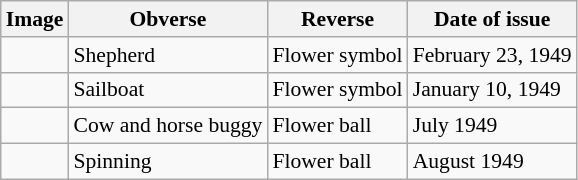<table class="wikitable" style="font-size:90%">
<tr>
<th>Image</th>
<th>Obverse</th>
<th>Reverse</th>
<th>Date of issue</th>
</tr>
<tr>
<td></td>
<td>Shepherd</td>
<td>Flower symbol</td>
<td>February 23, 1949</td>
</tr>
<tr>
<td></td>
<td>Sailboat</td>
<td>Flower symbol</td>
<td>January 10, 1949</td>
</tr>
<tr>
<td></td>
<td>Cow and horse buggy</td>
<td>Flower ball</td>
<td>July 1949</td>
</tr>
<tr>
<td></td>
<td>Spinning</td>
<td>Flower ball</td>
<td>August 1949</td>
</tr>
</table>
